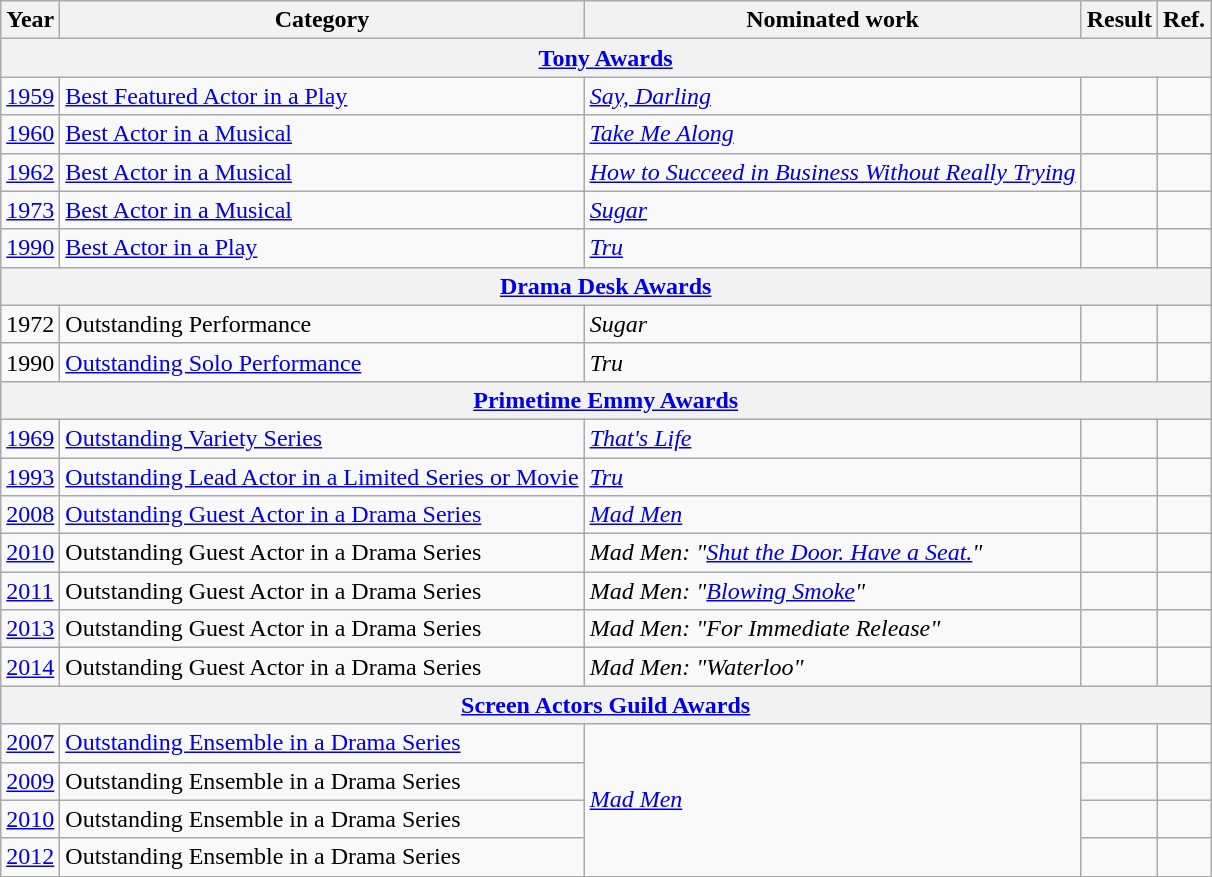<table class="wikitable unsortable">
<tr>
<th>Year</th>
<th>Category</th>
<th>Nominated work</th>
<th>Result</th>
<th>Ref.</th>
</tr>
<tr>
<th colspan=5><a href='#'>Tony Awards</a></th>
</tr>
<tr>
<td><a href='#'>1959</a></td>
<td><a href='#'>Best Featured Actor in a Play</a></td>
<td><em><a href='#'>Say, Darling</a></em></td>
<td></td>
<td></td>
</tr>
<tr>
<td><a href='#'>1960</a></td>
<td><a href='#'>Best Actor in a Musical</a></td>
<td><em><a href='#'>Take Me Along</a></em></td>
<td></td>
<td></td>
</tr>
<tr>
<td><a href='#'>1962</a></td>
<td><a href='#'>Best Actor in a Musical</a></td>
<td><em><a href='#'>How to Succeed in Business Without Really Trying</a></em></td>
<td></td>
<td></td>
</tr>
<tr>
<td><a href='#'>1973</a></td>
<td><a href='#'>Best Actor in a Musical</a></td>
<td><em><a href='#'>Sugar</a></em></td>
<td></td>
<td></td>
</tr>
<tr>
<td><a href='#'>1990</a></td>
<td><a href='#'>Best Actor in a Play</a></td>
<td><em><a href='#'>Tru</a></em></td>
<td></td>
<td></td>
</tr>
<tr>
<th colspan=5><a href='#'>Drama Desk Awards</a></th>
</tr>
<tr>
<td>1972</td>
<td>Outstanding Performance</td>
<td><em>Sugar</em></td>
<td></td>
<td></td>
</tr>
<tr>
<td>1990</td>
<td><a href='#'>Outstanding Solo Performance</a></td>
<td><em>Tru</em></td>
<td></td>
<td></td>
</tr>
<tr>
<th colspan=5><a href='#'>Primetime Emmy Awards</a></th>
</tr>
<tr>
<td><a href='#'>1969</a></td>
<td><a href='#'>Outstanding Variety Series</a></td>
<td><em><a href='#'>That's Life</a></em></td>
<td></td>
<td></td>
</tr>
<tr>
<td><a href='#'>1993</a></td>
<td><a href='#'>Outstanding Lead Actor in a Limited Series or Movie</a></td>
<td><em><a href='#'>Tru</a></em></td>
<td></td>
<td></td>
</tr>
<tr>
<td><a href='#'>2008</a></td>
<td rowspan=1><a href='#'>Outstanding Guest Actor in a Drama Series</a></td>
<td rowspan=1><em><a href='#'>Mad Men</a></em></td>
<td></td>
<td></td>
</tr>
<tr>
<td><a href='#'>2010</a></td>
<td>Outstanding Guest Actor in a Drama Series</td>
<td><em>Mad Men: "<a href='#'>Shut the Door. Have a Seat.</a>"</em></td>
<td></td>
<td></td>
</tr>
<tr>
<td><a href='#'>2011</a></td>
<td>Outstanding Guest Actor in a Drama Series</td>
<td><em>Mad Men: "<a href='#'>Blowing Smoke</a>"</em></td>
<td></td>
<td></td>
</tr>
<tr>
<td><a href='#'>2013</a></td>
<td>Outstanding Guest Actor in a Drama Series</td>
<td><em>Mad Men: "For Immediate Release"</em></td>
<td></td>
<td></td>
</tr>
<tr>
<td><a href='#'>2014</a></td>
<td>Outstanding Guest Actor in a Drama Series</td>
<td><em>Mad Men: "Waterloo"</em></td>
<td></td>
<td></td>
</tr>
<tr>
<th colspan=5><a href='#'>Screen Actors Guild Awards</a></th>
</tr>
<tr>
<td><a href='#'>2007</a></td>
<td rowspan=1><a href='#'>Outstanding Ensemble in a Drama Series</a></td>
<td rowspan=4><em><a href='#'>Mad Men</a></em></td>
<td></td>
<td></td>
</tr>
<tr>
<td><a href='#'>2009</a></td>
<td>Outstanding Ensemble in a Drama Series</td>
<td></td>
<td></td>
</tr>
<tr>
<td><a href='#'>2010</a></td>
<td>Outstanding Ensemble in a Drama Series</td>
<td></td>
<td></td>
</tr>
<tr>
<td><a href='#'>2012</a></td>
<td>Outstanding Ensemble in a Drama Series</td>
<td></td>
<td></td>
</tr>
<tr>
</tr>
</table>
